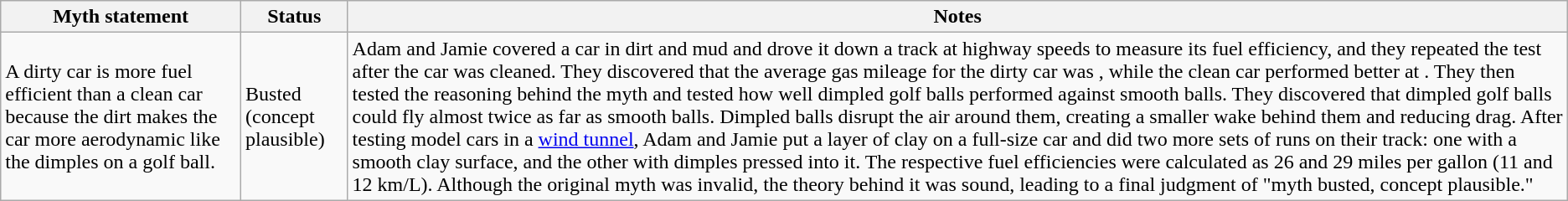<table class="wikitable plainrowheaders">
<tr>
<th>Myth statement</th>
<th>Status</th>
<th>Notes</th>
</tr>
<tr>
<td>A dirty car is more fuel efficient than a clean car because the dirt makes the car more aerodynamic like the dimples on a golf ball.</td>
<td><span>Busted</span> (concept <span>plausible</span>)</td>
<td>Adam and Jamie covered a car in dirt and mud and drove it down a track at highway speeds to measure its fuel efficiency, and they repeated the test after the car was cleaned. They discovered that the average gas mileage for the dirty car was , while the clean car performed better at . They then tested the reasoning behind the myth and tested how well dimpled golf balls performed against smooth balls. They discovered that dimpled golf balls could fly almost twice as far as smooth balls. Dimpled balls disrupt the air around them, creating a smaller wake behind them and reducing drag. After testing model cars in a <a href='#'>wind tunnel</a>, Adam and Jamie put a layer of clay on a full-size car and did two more sets of runs on their track: one with a smooth clay surface, and the other with dimples pressed into it. The respective fuel efficiencies were calculated as 26 and 29 miles per gallon (11 and 12 km/L). Although the original myth was invalid, the theory behind it was sound, leading to a final judgment of "myth busted, concept plausible."</td>
</tr>
</table>
